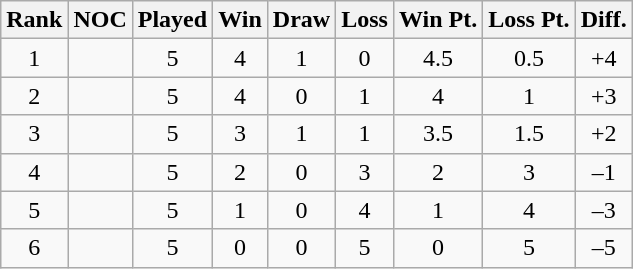<table class="wikitable sortable" style="text-align:center;">
<tr>
<th>Rank</th>
<th>NOC</th>
<th>Played</th>
<th>Win</th>
<th>Draw</th>
<th>Loss</th>
<th>Win Pt.</th>
<th>Loss Pt.</th>
<th>Diff.</th>
</tr>
<tr>
<td>1</td>
<td align="left"></td>
<td>5</td>
<td>4</td>
<td>1</td>
<td>0</td>
<td>4.5</td>
<td>0.5</td>
<td>+4</td>
</tr>
<tr>
<td>2</td>
<td align="left"></td>
<td>5</td>
<td>4</td>
<td>0</td>
<td>1</td>
<td>4</td>
<td>1</td>
<td>+3</td>
</tr>
<tr>
<td>3</td>
<td align="left"></td>
<td>5</td>
<td>3</td>
<td>1</td>
<td>1</td>
<td>3.5</td>
<td>1.5</td>
<td>+2</td>
</tr>
<tr>
<td>4</td>
<td align="left"></td>
<td>5</td>
<td>2</td>
<td>0</td>
<td>3</td>
<td>2</td>
<td>3</td>
<td>–1</td>
</tr>
<tr>
<td>5</td>
<td align="left"></td>
<td>5</td>
<td>1</td>
<td>0</td>
<td>4</td>
<td>1</td>
<td>4</td>
<td>–3</td>
</tr>
<tr>
<td>6</td>
<td align="left"></td>
<td>5</td>
<td>0</td>
<td>0</td>
<td>5</td>
<td>0</td>
<td>5</td>
<td>–5</td>
</tr>
</table>
